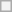<table class="wikitable" style="text-align:center">
<tr>
<th rowspan="8" colspan="2"></th>
</tr>
</table>
